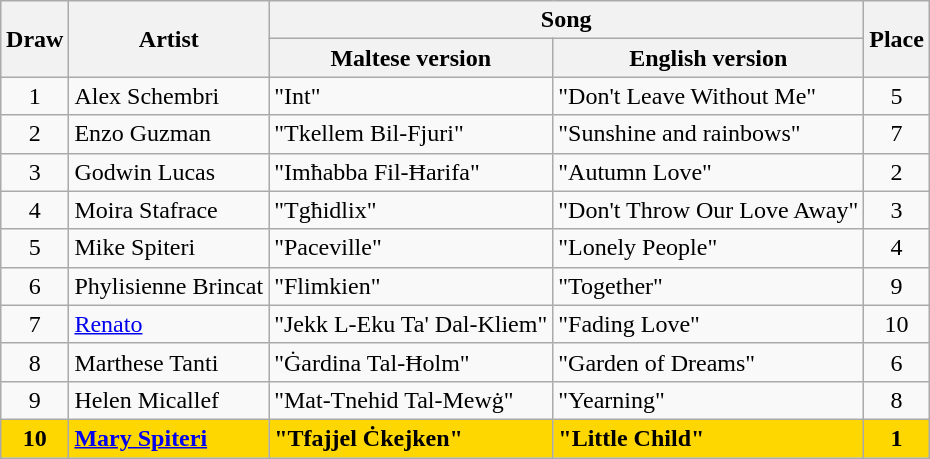<table class="sortable wikitable" style="margin: 1em auto 1em auto; text-align:center">
<tr>
<th rowspan="2">Draw</th>
<th rowspan="2">Artist</th>
<th colspan="2">Song</th>
<th rowspan="2">Place</th>
</tr>
<tr>
<th>Maltese version</th>
<th>English version</th>
</tr>
<tr>
<td>1</td>
<td align="left">Alex Schembri</td>
<td align="left">"Int"</td>
<td align="left">"Don't Leave Without Me"</td>
<td>5</td>
</tr>
<tr>
<td>2</td>
<td align="left">Enzo Guzman</td>
<td align="left">"Tkellem Bil-Fjuri"</td>
<td align="left">"Sunshine and rainbows"</td>
<td>7</td>
</tr>
<tr>
<td>3</td>
<td align="left">Godwin Lucas</td>
<td align="left">"Imħabba Fil-Ħarifa"</td>
<td align="left">"Autumn Love"</td>
<td>2</td>
</tr>
<tr>
<td>4</td>
<td align="left">Moira Stafrace</td>
<td align="left">"Tgħidlix"</td>
<td align="left">"Don't Throw Our Love Away"</td>
<td>3</td>
</tr>
<tr>
<td>5</td>
<td align="left">Mike Spiteri</td>
<td align="left">"Paceville"</td>
<td align="left">"Lonely People"</td>
<td>4</td>
</tr>
<tr>
<td>6</td>
<td align="left">Phylisienne Brincat</td>
<td align="left">"Flimkien"</td>
<td align="left">"Together"</td>
<td>9</td>
</tr>
<tr>
<td>7</td>
<td align="left"><a href='#'>Renato</a></td>
<td align="left">"Jekk L-Eku Ta' Dal-Kliem"</td>
<td align="left">"Fading Love"</td>
<td>10</td>
</tr>
<tr>
<td>8</td>
<td align="left">Marthese Tanti</td>
<td align="left">"Ġardina Tal-Ħolm"</td>
<td align="left">"Garden of Dreams"</td>
<td>6</td>
</tr>
<tr>
<td>9</td>
<td align="left">Helen Micallef</td>
<td align="left">"Mat-Tnehid Tal-Mewġ"</td>
<td align="left">"Yearning"</td>
<td>8</td>
</tr>
<tr style="font-weight:bold; background:gold;">
<td>10</td>
<td align="left"><a href='#'>Mary Spiteri</a></td>
<td align="left">"Tfajjel Ċkejken"</td>
<td align="left">"Little Child"</td>
<td>1</td>
</tr>
</table>
